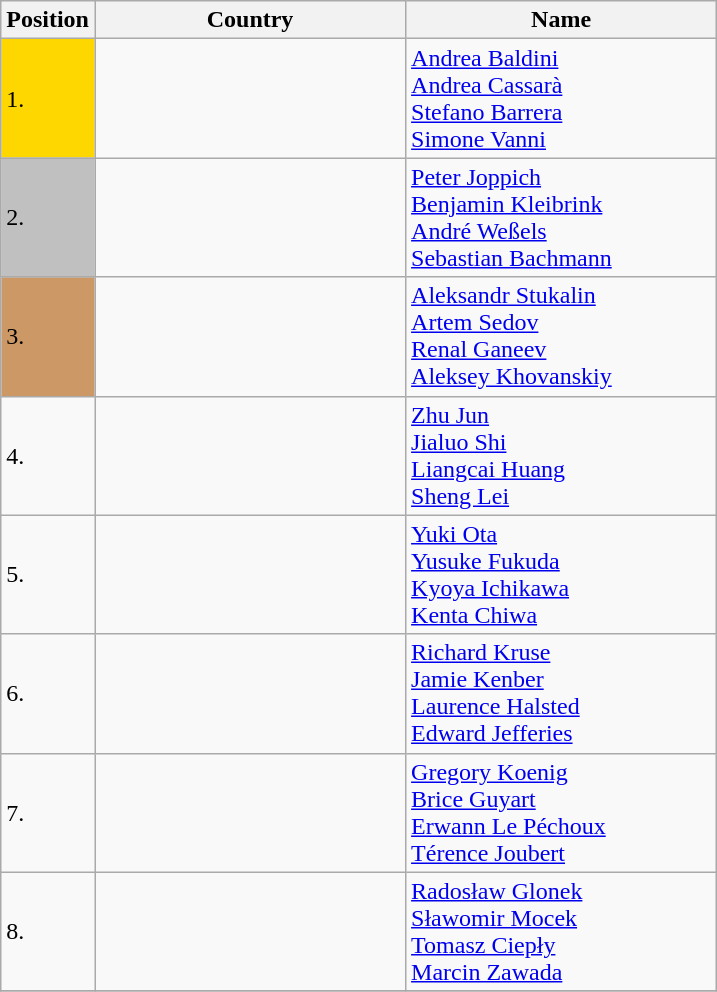<table class="wikitable">
<tr>
<th width="10">Position</th>
<th width="200">Country</th>
<th width="200">Name</th>
</tr>
<tr>
<td bgcolor="gold">1.</td>
<td></td>
<td><a href='#'>Andrea Baldini</a><br><a href='#'>Andrea Cassarà</a><br><a href='#'>Stefano Barrera</a><br><a href='#'>Simone Vanni</a></td>
</tr>
<tr>
<td bgcolor="silver">2.</td>
<td></td>
<td><a href='#'>Peter Joppich</a><br><a href='#'>Benjamin Kleibrink</a><br><a href='#'>André Weßels</a><br><a href='#'>Sebastian Bachmann</a></td>
</tr>
<tr>
<td bgcolor="#CC9966">3.</td>
<td></td>
<td><a href='#'>Aleksandr Stukalin</a><br><a href='#'>Artem Sedov</a> <br><a href='#'>Renal Ganeev</a><br><a href='#'>Aleksey Khovanskiy</a></td>
</tr>
<tr>
<td>4.</td>
<td></td>
<td><a href='#'>Zhu Jun</a><br><a href='#'>Jialuo Shi</a><br><a href='#'>Liangcai Huang</a><br><a href='#'>Sheng Lei</a></td>
</tr>
<tr>
<td>5.</td>
<td></td>
<td><a href='#'>Yuki Ota</a><br> <a href='#'>Yusuke Fukuda</a><br><a href='#'>Kyoya Ichikawa</a><br><a href='#'>Kenta Chiwa</a></td>
</tr>
<tr>
<td>6.</td>
<td></td>
<td><a href='#'>Richard Kruse</a><br> <a href='#'>Jamie Kenber</a><br><a href='#'>Laurence Halsted</a><br><a href='#'>Edward Jefferies</a></td>
</tr>
<tr>
<td>7.</td>
<td></td>
<td><a href='#'>Gregory Koenig</a><br><a href='#'>Brice Guyart</a> <br><a href='#'>Erwann Le Péchoux</a><br><a href='#'>Térence Joubert</a></td>
</tr>
<tr>
<td>8.</td>
<td></td>
<td><a href='#'>Radosław Glonek</a><br><a href='#'>Sławomir Mocek</a> <br><a href='#'>Tomasz Ciepły</a><br><a href='#'>Marcin Zawada</a></td>
</tr>
<tr>
</tr>
</table>
